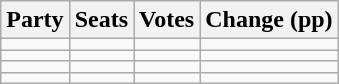<table class="wikitable" style="text-align:right;">
<tr>
<th>Party</th>
<th>Seats</th>
<th>Votes</th>
<th colspan="3">Change (pp)</th>
</tr>
<tr>
<td style="text-align:left;"></td>
<td></td>
<td></td>
<td></td>
</tr>
<tr>
<td style="text-align:left;"></td>
<td></td>
<td></td>
<td></td>
</tr>
<tr>
<td style="text-align:left;"></td>
<td></td>
<td></td>
<td></td>
</tr>
<tr>
<td style="text-align:left;"></td>
<td></td>
<td></td>
<td></td>
</tr>
</table>
